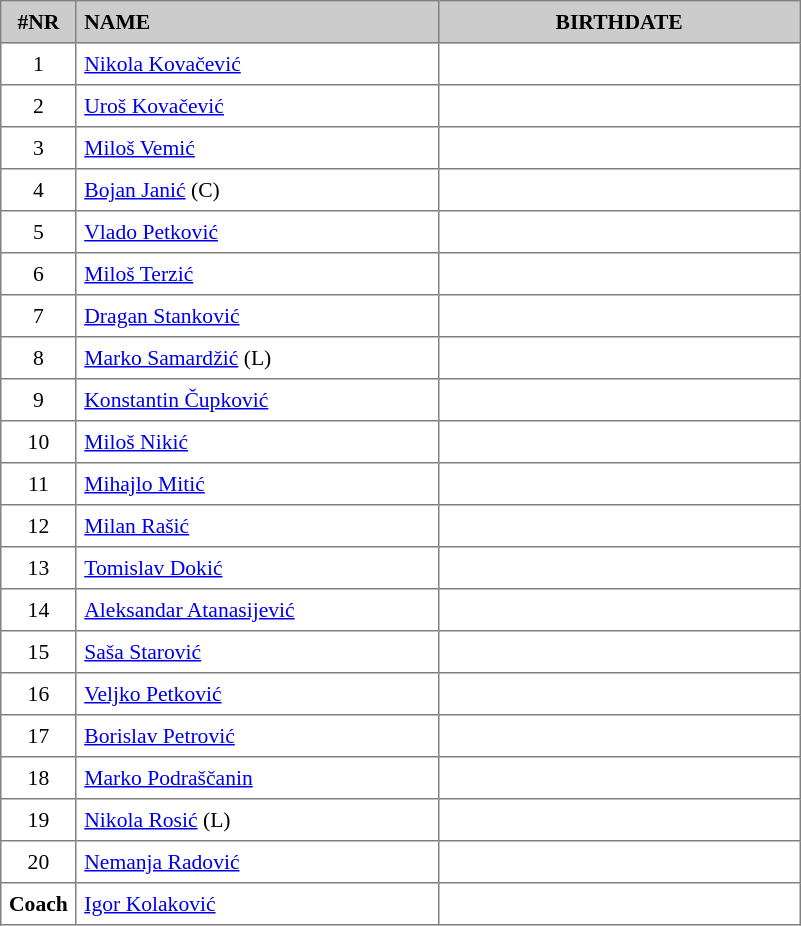<table border="1" cellspacing="2" cellpadding="5" style="border-collapse: collapse; font-size: 90%;">
<tr style="background:#ccc;">
<th>#NR</th>
<th style="text-align:left; width:16em;">NAME</th>
<th style="text-align:center; width:16em;">BIRTHDATE</th>
</tr>
<tr>
<td style="text-align:center;">1</td>
<td><a href='#'>Nikola Kovačević</a></td>
<td align="center"></td>
</tr>
<tr>
<td style="text-align:center;">2</td>
<td><a href='#'>Uroš Kovačević</a></td>
<td align="center"></td>
</tr>
<tr>
<td style="text-align:center;">3</td>
<td><a href='#'>Miloš Vemić</a></td>
<td align="center"></td>
</tr>
<tr>
<td style="text-align:center;">4</td>
<td><a href='#'>Bojan Janić</a> (C)</td>
<td align="center"></td>
</tr>
<tr>
<td style="text-align:center;">5</td>
<td><a href='#'>Vlado Petković</a></td>
<td align="center"></td>
</tr>
<tr>
<td style="text-align:center;">6</td>
<td><a href='#'>Miloš Terzić</a></td>
<td align="center"></td>
</tr>
<tr>
<td style="text-align:center;">7</td>
<td><a href='#'>Dragan Stanković</a></td>
<td align="center"></td>
</tr>
<tr>
<td style="text-align:center;">8</td>
<td><a href='#'>Marko Samardžić</a> (L)</td>
<td align="center"></td>
</tr>
<tr>
<td style="text-align:center;">9</td>
<td><a href='#'>Konstantin Čupković</a></td>
<td align="center"></td>
</tr>
<tr>
<td style="text-align:center;">10</td>
<td><a href='#'>Miloš Nikić</a></td>
<td align="center"></td>
</tr>
<tr>
<td style="text-align:center;">11</td>
<td><a href='#'>Mihajlo Mitić</a></td>
<td align="center"></td>
</tr>
<tr>
<td style="text-align:center;">12</td>
<td><a href='#'>Milan Rašić</a></td>
<td align="center"></td>
</tr>
<tr>
<td style="text-align:center;">13</td>
<td><a href='#'>Tomislav Dokić</a></td>
<td align="center"></td>
</tr>
<tr>
<td style="text-align:center;">14</td>
<td><a href='#'>Aleksandar Atanasijević</a></td>
<td align="center"></td>
</tr>
<tr>
<td style="text-align:center;">15</td>
<td><a href='#'>Saša Starović</a></td>
<td align="center"></td>
</tr>
<tr>
<td style="text-align:center;">16</td>
<td><a href='#'>Veljko Petković</a></td>
<td align="center"></td>
</tr>
<tr>
<td style="text-align:center;">17</td>
<td><a href='#'>Borislav Petrović</a></td>
<td align="center"></td>
</tr>
<tr>
<td style="text-align:center;">18</td>
<td><a href='#'>Marko Podraščanin</a></td>
<td align="center"></td>
</tr>
<tr>
<td style="text-align:center;">19</td>
<td><a href='#'>Nikola Rosić</a> (L)</td>
<td align="center"></td>
</tr>
<tr>
<td style="text-align:center;">20</td>
<td><a href='#'>Nemanja Radović</a></td>
<td align="center"></td>
</tr>
<tr>
<td style="text-align:center;"><strong>Coach</strong></td>
<td><a href='#'>Igor Kolaković</a></td>
<td align="center"></td>
</tr>
</table>
